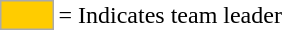<table>
<tr>
<td style="background:#fc0; border:1px solid #aaa; width:2em;"></td>
<td>= Indicates team leader</td>
</tr>
</table>
